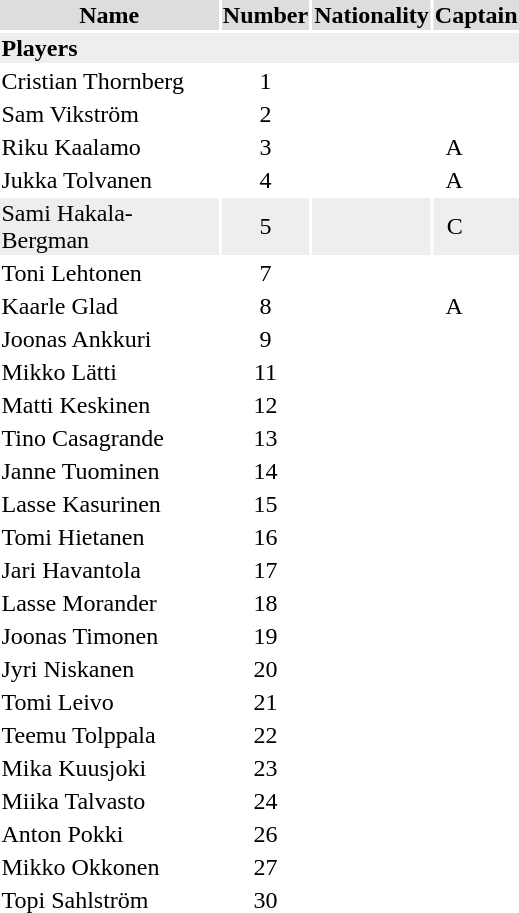<table width="350px">
<tr style="background:#DDDDDD">
<th>Name</th>
<th>Number</th>
<th>Nationality</th>
<th>Captain</th>
</tr>
<tr style="background:#EEEEEE">
<td colspan="4" style="text-align:left"><strong>Players</strong></td>
</tr>
<tr>
<td>Cristian Thornberg</td>
<td style="text-align:center">1</td>
<td style="text-align:center"></td>
<td style="text-align:left"> </td>
</tr>
<tr>
<td>Sam Vikström</td>
<td style="text-align:center">2</td>
<td style="text-align:center"></td>
<td style="text-align:left"> </td>
</tr>
<tr>
<td>Riku Kaalamo</td>
<td style="text-align:center">3</td>
<td style="text-align:center"></td>
<td style="text-align:left">  A</td>
</tr>
<tr>
<td>Jukka Tolvanen</td>
<td style="text-align:center">4</td>
<td style="text-align:center"></td>
<td style="text-align:left">  A</td>
</tr>
<tr style="background:#EEEEEE">
<td>Sami Hakala-Bergman</td>
<td style="text-align:center">5</td>
<td style="text-align:center"></td>
<td style="text-align:left">  C</td>
</tr>
<tr>
<td>Toni Lehtonen</td>
<td style="text-align:center">7</td>
<td style="text-align:center"></td>
<td style="text-align:left"> </td>
</tr>
<tr>
<td>Kaarle Glad</td>
<td style="text-align:center">8</td>
<td style="text-align:center"></td>
<td style="text-align:left">  A</td>
</tr>
<tr>
<td>Joonas Ankkuri</td>
<td style="text-align:center">9</td>
<td style="text-align:center"></td>
<td style="text-align:left"> </td>
</tr>
<tr>
<td>Mikko Lätti</td>
<td style="text-align:center">11</td>
<td style="text-align:center"></td>
<td style="text-align:left"> </td>
</tr>
<tr style="background:#"FFFFFF">
<td>Matti Keskinen</td>
<td style="text-align:center">12</td>
<td style="text-align:center"></td>
<td style="text-align:left"> </td>
</tr>
<tr>
<td>Tino Casagrande</td>
<td style="text-align:center">13</td>
<td style="text-align:center"></td>
<td style="text-align:left"> </td>
</tr>
<tr>
<td>Janne Tuominen</td>
<td style="text-align:center">14</td>
<td style="text-align:center"></td>
<td style="text-align:left"> </td>
</tr>
<tr>
<td>Lasse Kasurinen</td>
<td style="text-align:center">15</td>
<td style="text-align:center"></td>
<td style="text-align:left"> </td>
</tr>
<tr>
<td>Tomi Hietanen</td>
<td style="text-align:center">16</td>
<td style="text-align:center"></td>
<td style="text-align:left"> </td>
</tr>
<tr>
<td>Jari Havantola</td>
<td style="text-align:center">17</td>
<td style="text-align:center"></td>
<td style="text-align:left"> </td>
</tr>
<tr>
<td>Lasse Morander</td>
<td style="text-align:center">18</td>
<td style="text-align:center"></td>
<td style="text-align:left"> </td>
</tr>
<tr>
<td>Joonas Timonen</td>
<td style="text-align:center">19</td>
<td style="text-align:center"></td>
<td style="text-align:left"> </td>
</tr>
<tr>
<td>Jyri Niskanen</td>
<td style="text-align:center">20</td>
<td style="text-align:center"></td>
<td style="text-align:left"> </td>
</tr>
<tr>
<td>Tomi Leivo</td>
<td style="text-align:center">21</td>
<td style="text-align:center"></td>
<td style="text-align:left"> </td>
</tr>
<tr>
<td>Teemu Tolppala</td>
<td style="text-align:center">22</td>
<td style="text-align:center"></td>
<td style="text-align:left"> </td>
</tr>
<tr>
<td>Mika Kuusjoki</td>
<td style="text-align:center">23</td>
<td style="text-align:center"></td>
<td style="text-align:left"> </td>
</tr>
<tr>
<td>Miika Talvasto</td>
<td style="text-align:center">24</td>
<td style="text-align:center"></td>
<td style="text-align:left"> </td>
</tr>
<tr>
<td>Anton Pokki</td>
<td style="text-align:center">26</td>
<td style="text-align:center"></td>
<td style="text-align:left"> </td>
</tr>
<tr>
<td>Mikko Okkonen</td>
<td style="text-align:center">27</td>
<td style="text-align:center"></td>
<td style="text-align:left"> </td>
</tr>
<tr>
<td>Topi Sahlström</td>
<td style="text-align:center">30</td>
<td style="text-align:center"></td>
<td style="text-align:left"> </td>
</tr>
</table>
